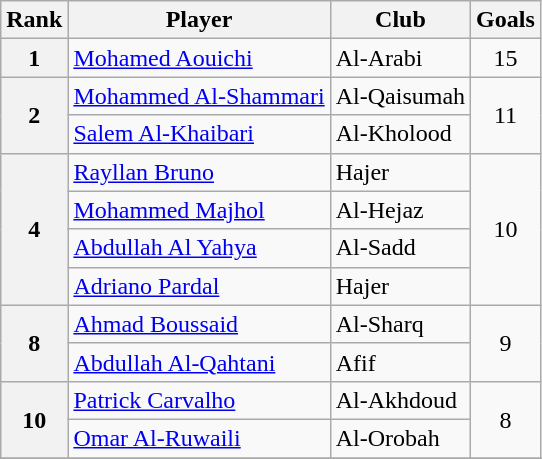<table class=wikitable>
<tr>
<th>Rank</th>
<th>Player</th>
<th>Club</th>
<th>Goals</th>
</tr>
<tr>
<th>1</th>
<td> <a href='#'>Mohamed Aouichi</a></td>
<td>Al-Arabi</td>
<td align=center>15</td>
</tr>
<tr>
<th rowspan=2>2</th>
<td> <a href='#'>Mohammed Al-Shammari</a></td>
<td>Al-Qaisumah</td>
<td align=center rowspan=2>11</td>
</tr>
<tr>
<td> <a href='#'>Salem Al-Khaibari</a></td>
<td>Al-Kholood</td>
</tr>
<tr>
<th rowspan=4>4</th>
<td> <a href='#'>Rayllan Bruno</a></td>
<td>Hajer</td>
<td align=center rowspan=4>10</td>
</tr>
<tr>
<td> <a href='#'>Mohammed Majhol</a></td>
<td>Al-Hejaz</td>
</tr>
<tr>
<td> <a href='#'>Abdullah Al Yahya</a></td>
<td>Al-Sadd</td>
</tr>
<tr>
<td> <a href='#'>Adriano Pardal</a></td>
<td>Hajer</td>
</tr>
<tr>
<th rowspan=2>8</th>
<td> <a href='#'>Ahmad Boussaid</a></td>
<td>Al-Sharq</td>
<td align=center rowspan=2>9</td>
</tr>
<tr>
<td> <a href='#'>Abdullah Al-Qahtani</a></td>
<td>Afif</td>
</tr>
<tr>
<th rowspan=2>10</th>
<td> <a href='#'>Patrick Carvalho</a></td>
<td>Al-Akhdoud</td>
<td align=center rowspan=2>8</td>
</tr>
<tr>
<td> <a href='#'>Omar Al-Ruwaili</a></td>
<td>Al-Orobah</td>
</tr>
<tr>
</tr>
</table>
